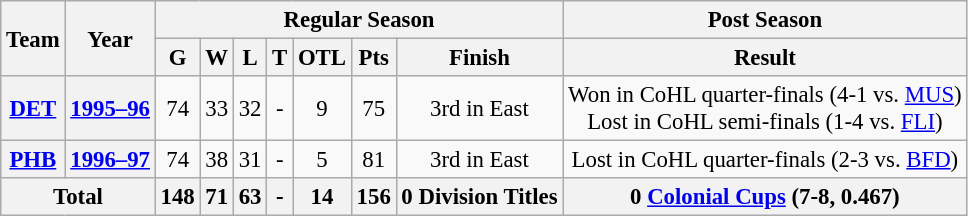<table class="wikitable" style="font-size: 95%; text-align:center;">
<tr>
<th rowspan="2">Team</th>
<th rowspan="2">Year</th>
<th colspan="7">Regular Season</th>
<th colspan="1">Post Season</th>
</tr>
<tr>
<th>G</th>
<th>W</th>
<th>L</th>
<th>T</th>
<th>OTL</th>
<th>Pts</th>
<th>Finish</th>
<th>Result</th>
</tr>
<tr>
<th><a href='#'>DET</a></th>
<th><a href='#'>1995–96</a></th>
<td>74</td>
<td>33</td>
<td>32</td>
<td>-</td>
<td>9</td>
<td>75</td>
<td>3rd in East</td>
<td>Won in CoHL quarter-finals (4-1 vs. <a href='#'>MUS</a>) <br> Lost in CoHL semi-finals (1-4 vs. <a href='#'>FLI</a>)</td>
</tr>
<tr>
<th><a href='#'>PHB</a></th>
<th><a href='#'>1996–97</a></th>
<td>74</td>
<td>38</td>
<td>31</td>
<td>-</td>
<td>5</td>
<td>81</td>
<td>3rd in East</td>
<td>Lost in CoHL quarter-finals (2-3 vs. <a href='#'>BFD</a>)</td>
</tr>
<tr>
<th colspan="2">Total</th>
<th>148</th>
<th>71</th>
<th>63</th>
<th>-</th>
<th>14</th>
<th>156</th>
<th>0 Division Titles</th>
<th>0 <a href='#'>Colonial Cups</a> (7-8, 0.467)</th>
</tr>
</table>
